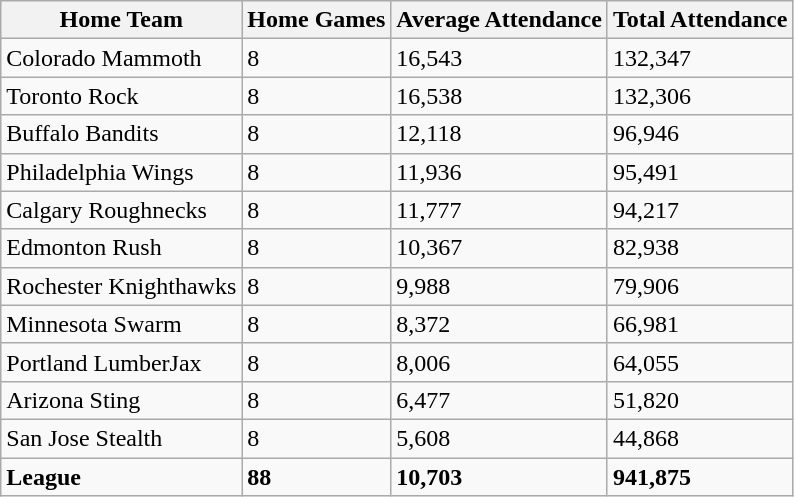<table class="wikitable sortable">
<tr>
<th>Home Team</th>
<th>Home Games</th>
<th>Average Attendance</th>
<th>Total Attendance</th>
</tr>
<tr>
<td>Colorado Mammoth</td>
<td>8</td>
<td>16,543</td>
<td>132,347</td>
</tr>
<tr>
<td>Toronto Rock</td>
<td>8</td>
<td>16,538</td>
<td>132,306</td>
</tr>
<tr>
<td>Buffalo Bandits</td>
<td>8</td>
<td>12,118</td>
<td>96,946</td>
</tr>
<tr>
<td>Philadelphia Wings</td>
<td>8</td>
<td>11,936</td>
<td>95,491</td>
</tr>
<tr>
<td>Calgary Roughnecks</td>
<td>8</td>
<td>11,777</td>
<td>94,217</td>
</tr>
<tr>
<td>Edmonton Rush</td>
<td>8</td>
<td>10,367</td>
<td>82,938</td>
</tr>
<tr>
<td>Rochester Knighthawks</td>
<td>8</td>
<td>9,988</td>
<td>79,906</td>
</tr>
<tr>
<td>Minnesota Swarm</td>
<td>8</td>
<td>8,372</td>
<td>66,981</td>
</tr>
<tr>
<td>Portland LumberJax</td>
<td>8</td>
<td>8,006</td>
<td>64,055</td>
</tr>
<tr>
<td>Arizona Sting</td>
<td>8</td>
<td>6,477</td>
<td>51,820</td>
</tr>
<tr>
<td>San Jose Stealth</td>
<td>8</td>
<td>5,608</td>
<td>44,868</td>
</tr>
<tr class="sortbottom">
<td><strong>League</strong></td>
<td><strong>88</strong></td>
<td><strong>10,703</strong></td>
<td><strong>941,875</strong></td>
</tr>
</table>
